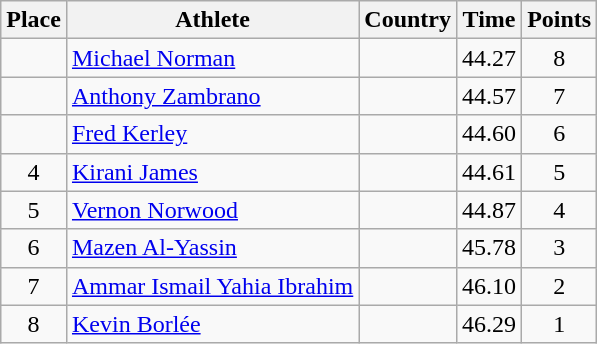<table class="wikitable">
<tr>
<th>Place</th>
<th>Athlete</th>
<th>Country</th>
<th>Time</th>
<th>Points</th>
</tr>
<tr>
<td align=center></td>
<td><a href='#'>Michael Norman</a></td>
<td></td>
<td>44.27</td>
<td align=center>8</td>
</tr>
<tr>
<td align=center></td>
<td><a href='#'>Anthony Zambrano</a></td>
<td></td>
<td>44.57</td>
<td align=center>7</td>
</tr>
<tr>
<td align=center></td>
<td><a href='#'>Fred Kerley</a></td>
<td></td>
<td>44.60</td>
<td align=center>6</td>
</tr>
<tr>
<td align=center>4</td>
<td><a href='#'>Kirani James</a></td>
<td></td>
<td>44.61</td>
<td align=center>5</td>
</tr>
<tr>
<td align=center>5</td>
<td><a href='#'>Vernon Norwood</a></td>
<td></td>
<td>44.87</td>
<td align=center>4</td>
</tr>
<tr>
<td align=center>6</td>
<td><a href='#'>Mazen Al-Yassin</a></td>
<td></td>
<td>45.78</td>
<td align=center>3</td>
</tr>
<tr>
<td align=center>7</td>
<td><a href='#'>Ammar Ismail Yahia Ibrahim</a></td>
<td></td>
<td>46.10</td>
<td align=center>2</td>
</tr>
<tr>
<td align=center>8</td>
<td><a href='#'>Kevin Borlée</a></td>
<td></td>
<td>46.29</td>
<td align=center>1</td>
</tr>
</table>
